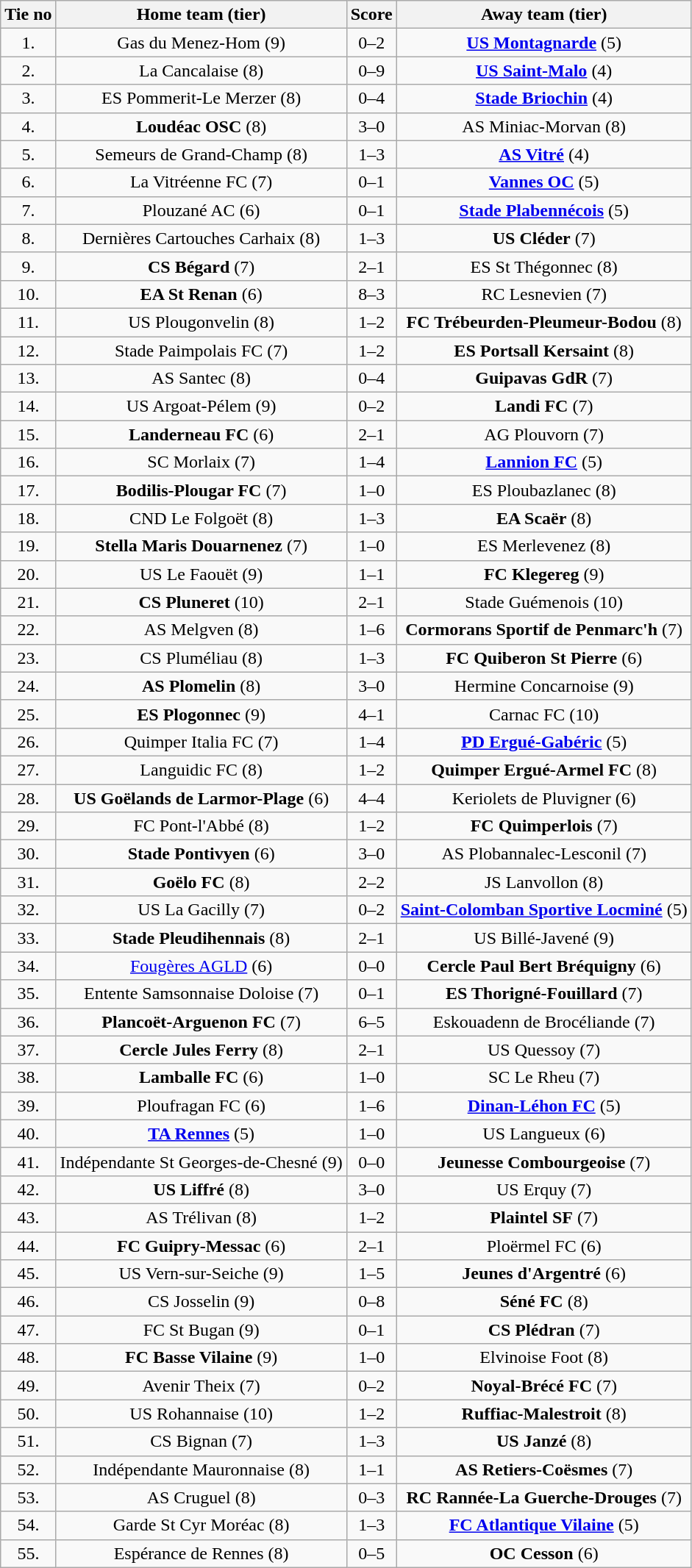<table class="wikitable" style="text-align: center">
<tr>
<th>Tie no</th>
<th>Home team (tier)</th>
<th>Score</th>
<th>Away team (tier)</th>
</tr>
<tr>
<td>1.</td>
<td>Gas du Menez-Hom (9)</td>
<td>0–2</td>
<td><strong><a href='#'>US Montagnarde</a></strong> (5)</td>
</tr>
<tr>
<td>2.</td>
<td>La Cancalaise (8)</td>
<td>0–9</td>
<td><strong><a href='#'>US Saint-Malo</a></strong> (4)</td>
</tr>
<tr>
<td>3.</td>
<td>ES Pommerit-Le Merzer (8)</td>
<td>0–4</td>
<td><strong><a href='#'>Stade Briochin</a></strong> (4)</td>
</tr>
<tr>
<td>4.</td>
<td><strong>Loudéac OSC</strong> (8)</td>
<td>3–0</td>
<td>AS Miniac-Morvan (8)</td>
</tr>
<tr>
<td>5.</td>
<td>Semeurs de Grand-Champ (8)</td>
<td>1–3</td>
<td><strong><a href='#'>AS Vitré</a></strong> (4)</td>
</tr>
<tr>
<td>6.</td>
<td>La Vitréenne FC (7)</td>
<td>0–1</td>
<td><strong><a href='#'>Vannes OC</a></strong> (5)</td>
</tr>
<tr>
<td>7.</td>
<td>Plouzané AC (6)</td>
<td>0–1</td>
<td><strong><a href='#'>Stade Plabennécois</a></strong> (5)</td>
</tr>
<tr>
<td>8.</td>
<td>Dernières Cartouches Carhaix (8)</td>
<td>1–3</td>
<td><strong>US Cléder</strong> (7)</td>
</tr>
<tr>
<td>9.</td>
<td><strong>CS Bégard</strong> (7)</td>
<td>2–1</td>
<td>ES St Thégonnec (8)</td>
</tr>
<tr>
<td>10.</td>
<td><strong>EA St Renan</strong> (6)</td>
<td>8–3</td>
<td>RC Lesnevien (7)</td>
</tr>
<tr>
<td>11.</td>
<td>US Plougonvelin (8)</td>
<td>1–2</td>
<td><strong>FC Trébeurden-Pleumeur-Bodou</strong> (8)</td>
</tr>
<tr>
<td>12.</td>
<td>Stade Paimpolais FC (7)</td>
<td>1–2</td>
<td><strong>ES Portsall Kersaint</strong> (8)</td>
</tr>
<tr>
<td>13.</td>
<td>AS Santec (8)</td>
<td>0–4</td>
<td><strong>Guipavas GdR</strong> (7)</td>
</tr>
<tr>
<td>14.</td>
<td>US Argoat-Pélem (9)</td>
<td>0–2 </td>
<td><strong>Landi FC</strong> (7)</td>
</tr>
<tr>
<td>15.</td>
<td><strong>Landerneau FC</strong> (6)</td>
<td>2–1</td>
<td>AG Plouvorn (7)</td>
</tr>
<tr>
<td>16.</td>
<td>SC Morlaix (7)</td>
<td>1–4</td>
<td><strong><a href='#'>Lannion FC</a></strong> (5)</td>
</tr>
<tr>
<td>17.</td>
<td><strong>Bodilis-Plougar FC</strong> (7)</td>
<td>1–0</td>
<td>ES Ploubazlanec (8)</td>
</tr>
<tr>
<td>18.</td>
<td>CND Le Folgoët (8)</td>
<td>1–3</td>
<td><strong>EA Scaër</strong> (8)</td>
</tr>
<tr>
<td>19.</td>
<td><strong>Stella Maris Douarnenez</strong> (7)</td>
<td>1–0</td>
<td>ES Merlevenez (8)</td>
</tr>
<tr>
<td>20.</td>
<td>US Le Faouët (9)</td>
<td>1–1 </td>
<td><strong>FC Klegereg</strong> (9)</td>
</tr>
<tr>
<td>21.</td>
<td><strong>CS Pluneret</strong> (10)</td>
<td>2–1 </td>
<td>Stade Guémenois (10)</td>
</tr>
<tr>
<td>22.</td>
<td>AS Melgven (8)</td>
<td>1–6</td>
<td><strong>Cormorans Sportif de Penmarc'h</strong> (7)</td>
</tr>
<tr>
<td>23.</td>
<td>CS Pluméliau (8)</td>
<td>1–3 </td>
<td><strong>FC Quiberon St Pierre</strong> (6)</td>
</tr>
<tr>
<td>24.</td>
<td><strong>AS Plomelin</strong> (8)</td>
<td>3–0</td>
<td>Hermine Concarnoise (9)</td>
</tr>
<tr>
<td>25.</td>
<td><strong>ES Plogonnec</strong> (9)</td>
<td>4–1</td>
<td>Carnac FC (10)</td>
</tr>
<tr>
<td>26.</td>
<td>Quimper Italia FC (7)</td>
<td>1–4</td>
<td><strong><a href='#'>PD Ergué-Gabéric</a></strong> (5)</td>
</tr>
<tr>
<td>27.</td>
<td>Languidic FC (8)</td>
<td>1–2</td>
<td><strong>Quimper Ergué-Armel FC</strong> (8)</td>
</tr>
<tr>
<td>28.</td>
<td><strong>US Goëlands de Larmor-Plage</strong> (6)</td>
<td>4–4 </td>
<td>Keriolets de Pluvigner (6)</td>
</tr>
<tr>
<td>29.</td>
<td>FC Pont-l'Abbé (8)</td>
<td>1–2</td>
<td><strong>FC Quimperlois</strong> (7)</td>
</tr>
<tr>
<td>30.</td>
<td><strong>Stade Pontivyen</strong> (6)</td>
<td>3–0</td>
<td>AS Plobannalec-Lesconil (7)</td>
</tr>
<tr>
<td>31.</td>
<td><strong>Goëlo FC</strong> (8)</td>
<td>2–2 </td>
<td>JS Lanvollon (8)</td>
</tr>
<tr>
<td>32.</td>
<td>US La Gacilly (7)</td>
<td>0–2</td>
<td><strong><a href='#'>Saint-Colomban Sportive Locminé</a></strong> (5)</td>
</tr>
<tr>
<td>33.</td>
<td><strong>Stade Pleudihennais</strong> (8)</td>
<td>2–1</td>
<td>US Billé-Javené (9)</td>
</tr>
<tr>
<td>34.</td>
<td><a href='#'>Fougères AGLD</a> (6)</td>
<td>0–0 </td>
<td><strong>Cercle Paul Bert Bréquigny</strong> (6)</td>
</tr>
<tr>
<td>35.</td>
<td>Entente Samsonnaise Doloise (7)</td>
<td>0–1</td>
<td><strong>ES Thorigné-Fouillard</strong> (7)</td>
</tr>
<tr>
<td>36.</td>
<td><strong>Plancoët-Arguenon FC</strong> (7)</td>
<td>6–5</td>
<td>Eskouadenn de Brocéliande (7)</td>
</tr>
<tr>
<td>37.</td>
<td><strong>Cercle Jules Ferry</strong> (8)</td>
<td>2–1</td>
<td>US Quessoy (7)</td>
</tr>
<tr>
<td>38.</td>
<td><strong>Lamballe FC</strong> (6)</td>
<td>1–0</td>
<td>SC Le Rheu (7)</td>
</tr>
<tr>
<td>39.</td>
<td>Ploufragan FC (6)</td>
<td>1–6</td>
<td><strong><a href='#'>Dinan-Léhon FC</a></strong> (5)</td>
</tr>
<tr>
<td>40.</td>
<td><strong><a href='#'>TA Rennes</a></strong> (5)</td>
<td>1–0</td>
<td>US Langueux (6)</td>
</tr>
<tr>
<td>41.</td>
<td>Indépendante St Georges-de-Chesné (9)</td>
<td>0–0 </td>
<td><strong>Jeunesse Combourgeoise</strong> (7)</td>
</tr>
<tr>
<td>42.</td>
<td><strong>US Liffré</strong> (8)</td>
<td>3–0</td>
<td>US Erquy (7)</td>
</tr>
<tr>
<td>43.</td>
<td>AS Trélivan (8)</td>
<td>1–2</td>
<td><strong>Plaintel SF</strong> (7)</td>
</tr>
<tr>
<td>44.</td>
<td><strong>FC Guipry-Messac</strong> (6)</td>
<td>2–1</td>
<td>Ploërmel FC (6)</td>
</tr>
<tr>
<td>45.</td>
<td>US Vern-sur-Seiche (9)</td>
<td>1–5</td>
<td><strong>Jeunes d'Argentré</strong> (6)</td>
</tr>
<tr>
<td>46.</td>
<td>CS Josselin (9)</td>
<td>0–8</td>
<td><strong>Séné FC</strong> (8)</td>
</tr>
<tr>
<td>47.</td>
<td>FC St Bugan (9)</td>
<td>0–1</td>
<td><strong>CS Plédran</strong> (7)</td>
</tr>
<tr>
<td>48.</td>
<td><strong>FC Basse Vilaine</strong> (9)</td>
<td>1–0</td>
<td>Elvinoise Foot (8)</td>
</tr>
<tr>
<td>49.</td>
<td>Avenir Theix (7)</td>
<td>0–2</td>
<td><strong>Noyal-Brécé FC</strong> (7)</td>
</tr>
<tr>
<td>50.</td>
<td>US Rohannaise (10)</td>
<td>1–2</td>
<td><strong>Ruffiac-Malestroit</strong> (8)</td>
</tr>
<tr>
<td>51.</td>
<td>CS Bignan (7)</td>
<td>1–3</td>
<td><strong>US Janzé</strong> (8)</td>
</tr>
<tr>
<td>52.</td>
<td>Indépendante Mauronnaise (8)</td>
<td>1–1 </td>
<td><strong>AS Retiers-Coësmes</strong> (7)</td>
</tr>
<tr>
<td>53.</td>
<td>AS Cruguel (8)</td>
<td>0–3</td>
<td><strong>RC Rannée-La Guerche-Drouges</strong> (7)</td>
</tr>
<tr>
<td>54.</td>
<td>Garde St Cyr Moréac (8)</td>
<td>1–3</td>
<td><strong><a href='#'>FC Atlantique Vilaine</a></strong> (5)</td>
</tr>
<tr>
<td>55.</td>
<td>Espérance de Rennes (8)</td>
<td>0–5</td>
<td><strong>OC Cesson</strong> (6)</td>
</tr>
</table>
